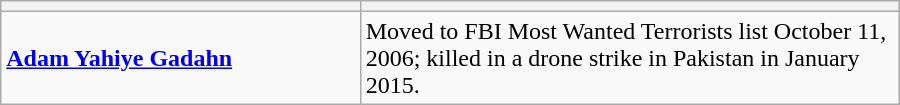<table class="wikitable" border="1" align="center" width="600px">
<tr>
<th width="40%"></th>
<th width="60%"></th>
</tr>
<tr>
<td><strong><a href='#'>Adam Yahiye Gadahn</a></strong></td>
<td>Moved to FBI Most Wanted Terrorists list October 11, 2006; killed in a drone strike in Pakistan in January 2015.</td>
</tr>
</table>
